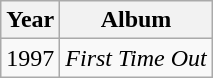<table class="wikitable">
<tr>
<th>Year</th>
<th>Album</th>
</tr>
<tr>
<td>1997</td>
<td><em>First Time Out</em></td>
</tr>
</table>
